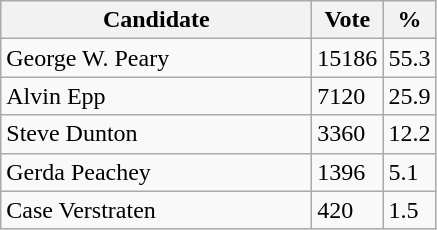<table class="wikitable">
<tr>
<th bgcolor="#DDDDFF" width="200px">Candidate</th>
<th bgcolor="#DDDDFF">Vote</th>
<th bgcolor="#DDDDFF">%</th>
</tr>
<tr>
<td>George W. Peary</td>
<td>15186</td>
<td>55.3</td>
</tr>
<tr>
<td>Alvin Epp</td>
<td>7120</td>
<td>25.9</td>
</tr>
<tr>
<td>Steve Dunton</td>
<td>3360</td>
<td>12.2</td>
</tr>
<tr>
<td>Gerda Peachey</td>
<td>1396</td>
<td>5.1</td>
</tr>
<tr>
<td>Case Verstraten</td>
<td>420</td>
<td>1.5</td>
</tr>
</table>
